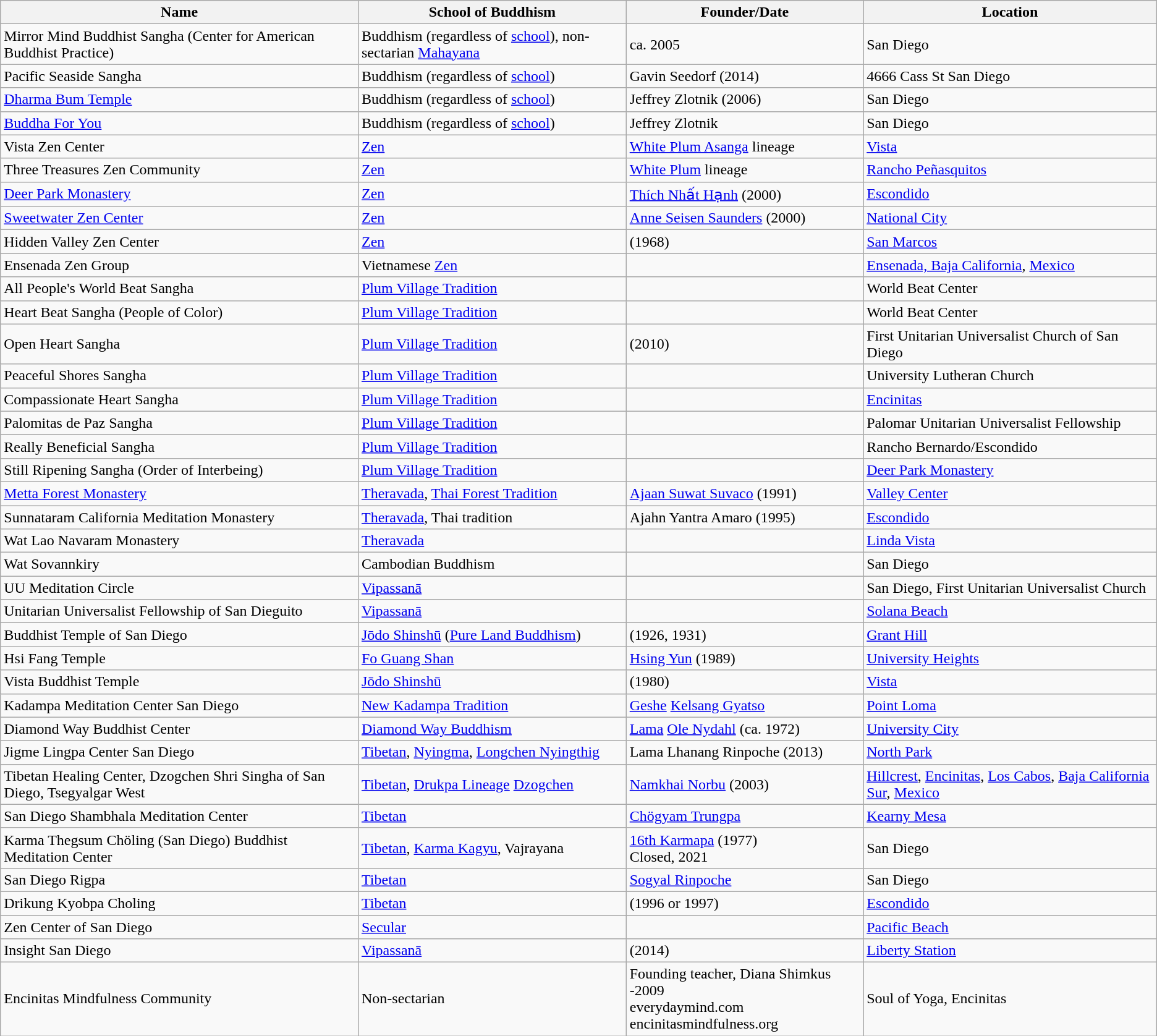<table class="wikitable sortable" border="1">
<tr>
<th>Name</th>
<th>School of Buddhism</th>
<th>Founder/Date</th>
<th>Location</th>
</tr>
<tr>
<td>Mirror Mind Buddhist Sangha (Center for American Buddhist Practice)</td>
<td>Buddhism (regardless of <a href='#'>school</a>), non-sectarian <a href='#'>Mahayana</a></td>
<td>ca. 2005</td>
<td>San Diego</td>
</tr>
<tr>
<td>Pacific Seaside Sangha</td>
<td>Buddhism (regardless of <a href='#'>school</a>)</td>
<td>Gavin Seedorf (2014)</td>
<td>4666 Cass St San Diego</td>
</tr>
<tr>
<td><a href='#'>Dharma Bum Temple</a></td>
<td>Buddhism (regardless of <a href='#'>school</a>)</td>
<td>Jeffrey Zlotnik (2006)</td>
<td>San Diego</td>
</tr>
<tr>
<td><a href='#'>Buddha For You</a></td>
<td>Buddhism (regardless of <a href='#'>school</a>)</td>
<td>Jeffrey Zlotnik</td>
<td>San Diego</td>
</tr>
<tr>
<td>Vista Zen Center</td>
<td><a href='#'>Zen</a></td>
<td><a href='#'>White Plum Asanga</a> lineage</td>
<td><a href='#'>Vista</a></td>
</tr>
<tr>
<td>Three Treasures Zen Community</td>
<td><a href='#'>Zen</a></td>
<td><a href='#'>White Plum</a> lineage</td>
<td><a href='#'>Rancho Peñasquitos</a></td>
</tr>
<tr>
<td><a href='#'>Deer Park Monastery</a></td>
<td><a href='#'>Zen</a></td>
<td><a href='#'>Thích Nhất Hạnh</a> (2000)</td>
<td><a href='#'>Escondido</a></td>
</tr>
<tr>
<td><a href='#'>Sweetwater Zen Center</a></td>
<td><a href='#'>Zen</a></td>
<td><a href='#'>Anne Seisen Saunders</a> (2000)</td>
<td><a href='#'>National City</a></td>
</tr>
<tr>
<td>Hidden Valley Zen Center</td>
<td><a href='#'>Zen</a></td>
<td>(1968)</td>
<td><a href='#'>San Marcos</a></td>
</tr>
<tr>
<td>Ensenada Zen Group</td>
<td>Vietnamese <a href='#'>Zen</a></td>
<td></td>
<td><a href='#'>Ensenada, Baja California</a>, <a href='#'>Mexico</a></td>
</tr>
<tr>
<td>All People's World Beat Sangha</td>
<td><a href='#'>Plum Village Tradition</a></td>
<td></td>
<td>World Beat Center</td>
</tr>
<tr>
<td>Heart Beat Sangha (People of Color)</td>
<td><a href='#'>Plum Village Tradition</a></td>
<td></td>
<td>World Beat Center</td>
</tr>
<tr>
<td>Open Heart Sangha</td>
<td><a href='#'>Plum Village Tradition</a></td>
<td>(2010)</td>
<td>First Unitarian Universalist Church of San Diego</td>
</tr>
<tr>
<td>Peaceful Shores Sangha</td>
<td><a href='#'>Plum Village Tradition</a></td>
<td></td>
<td>University Lutheran Church</td>
</tr>
<tr>
<td>Compassionate Heart Sangha</td>
<td><a href='#'>Plum Village Tradition</a></td>
<td></td>
<td><a href='#'>Encinitas</a></td>
</tr>
<tr>
<td>Palomitas de Paz Sangha</td>
<td><a href='#'>Plum Village Tradition</a></td>
<td></td>
<td>Palomar Unitarian Universalist Fellowship</td>
</tr>
<tr>
<td>Really Beneficial Sangha</td>
<td><a href='#'>Plum Village Tradition</a></td>
<td></td>
<td>Rancho Bernardo/Escondido</td>
</tr>
<tr>
<td>Still Ripening Sangha (Order of Interbeing)</td>
<td><a href='#'>Plum Village Tradition</a></td>
<td></td>
<td><a href='#'>Deer Park Monastery</a><br></td>
</tr>
<tr>
<td><a href='#'>Metta Forest Monastery</a></td>
<td><a href='#'>Theravada</a>, <a href='#'>Thai Forest Tradition</a></td>
<td><a href='#'>Ajaan Suwat Suvaco</a> (1991)</td>
<td><a href='#'>Valley Center</a></td>
</tr>
<tr>
<td>Sunnataram California Meditation Monastery</td>
<td><a href='#'>Theravada</a>, Thai tradition</td>
<td>Ajahn Yantra Amaro (1995)</td>
<td><a href='#'>Escondido</a></td>
</tr>
<tr>
<td>Wat Lao Navaram Monastery</td>
<td><a href='#'>Theravada</a></td>
<td></td>
<td><a href='#'>Linda Vista</a></td>
</tr>
<tr>
<td>Wat Sovannkiry</td>
<td>Cambodian Buddhism</td>
<td></td>
<td>San Diego</td>
</tr>
<tr>
<td>UU Meditation Circle</td>
<td><a href='#'>Vipassanā</a></td>
<td></td>
<td>San Diego, First Unitarian Universalist Church</td>
</tr>
<tr>
<td>Unitarian Universalist Fellowship of San Dieguito</td>
<td><a href='#'>Vipassanā</a></td>
<td></td>
<td><a href='#'>Solana Beach</a></td>
</tr>
<tr>
<td>Buddhist Temple of San Diego</td>
<td><a href='#'>Jōdo Shinshū</a> (<a href='#'>Pure Land Buddhism</a>)</td>
<td>(1926, 1931)</td>
<td><a href='#'>Grant Hill</a></td>
</tr>
<tr>
<td>Hsi Fang Temple</td>
<td><a href='#'>Fo Guang Shan</a></td>
<td><a href='#'>Hsing Yun</a> (1989)</td>
<td><a href='#'>University Heights</a></td>
</tr>
<tr>
<td>Vista Buddhist Temple</td>
<td><a href='#'>Jōdo Shinshū</a></td>
<td>(1980)</td>
<td><a href='#'>Vista</a></td>
</tr>
<tr>
<td>Kadampa Meditation Center San Diego</td>
<td><a href='#'>New Kadampa Tradition</a></td>
<td><a href='#'>Geshe</a> <a href='#'>Kelsang Gyatso</a></td>
<td><a href='#'>Point Loma</a></td>
</tr>
<tr>
<td>Diamond Way Buddhist Center</td>
<td><a href='#'>Diamond Way Buddhism</a></td>
<td><a href='#'>Lama</a> <a href='#'>Ole Nydahl</a> (ca. 1972)</td>
<td><a href='#'>University City</a></td>
</tr>
<tr>
<td>Jigme Lingpa Center San Diego</td>
<td><a href='#'>Tibetan</a>, <a href='#'>Nyingma</a>, <a href='#'>Longchen Nyingthig</a></td>
<td>Lama Lhanang Rinpoche (2013)</td>
<td><a href='#'>North Park</a></td>
</tr>
<tr>
<td>Tibetan Healing Center, Dzogchen Shri Singha of San Diego, Tsegyalgar West</td>
<td><a href='#'>Tibetan</a>, <a href='#'>Drukpa Lineage</a> <a href='#'>Dzogchen</a></td>
<td><a href='#'>Namkhai Norbu</a> (2003)</td>
<td><a href='#'>Hillcrest</a>, <a href='#'>Encinitas</a>, <a href='#'>Los Cabos</a>, <a href='#'>Baja California Sur</a>, <a href='#'>Mexico</a></td>
</tr>
<tr>
<td>San Diego Shambhala Meditation Center</td>
<td><a href='#'>Tibetan</a></td>
<td><a href='#'>Chögyam Trungpa</a></td>
<td><a href='#'>Kearny Mesa</a></td>
</tr>
<tr>
<td>Karma Thegsum Chöling (San Diego) Buddhist Meditation Center</td>
<td><a href='#'>Tibetan</a>, <a href='#'>Karma Kagyu</a>, Vajrayana</td>
<td><a href='#'>16th Karmapa</a> (1977)<br>Closed, 2021</td>
<td>San Diego</td>
</tr>
<tr>
<td>San Diego Rigpa</td>
<td><a href='#'>Tibetan</a></td>
<td><a href='#'>Sogyal Rinpoche</a></td>
<td>San Diego</td>
</tr>
<tr>
<td>Drikung Kyobpa Choling</td>
<td><a href='#'>Tibetan</a></td>
<td>(1996 or 1997)</td>
<td><a href='#'>Escondido</a></td>
</tr>
<tr>
<td>Zen Center of San Diego</td>
<td><a href='#'>Secular</a></td>
<td><br></td>
<td><a href='#'>Pacific Beach</a></td>
</tr>
<tr>
<td>Insight San Diego</td>
<td><a href='#'>Vipassanā</a></td>
<td>(2014)</td>
<td><a href='#'>Liberty Station</a></td>
</tr>
<tr>
<td>Encinitas Mindfulness Community</td>
<td>Non-sectarian</td>
<td>Founding teacher, Diana Shimkus -2009<br>everydaymind.com encinitasmindfulness.org</td>
<td>Soul of Yoga, Encinitas</td>
</tr>
</table>
